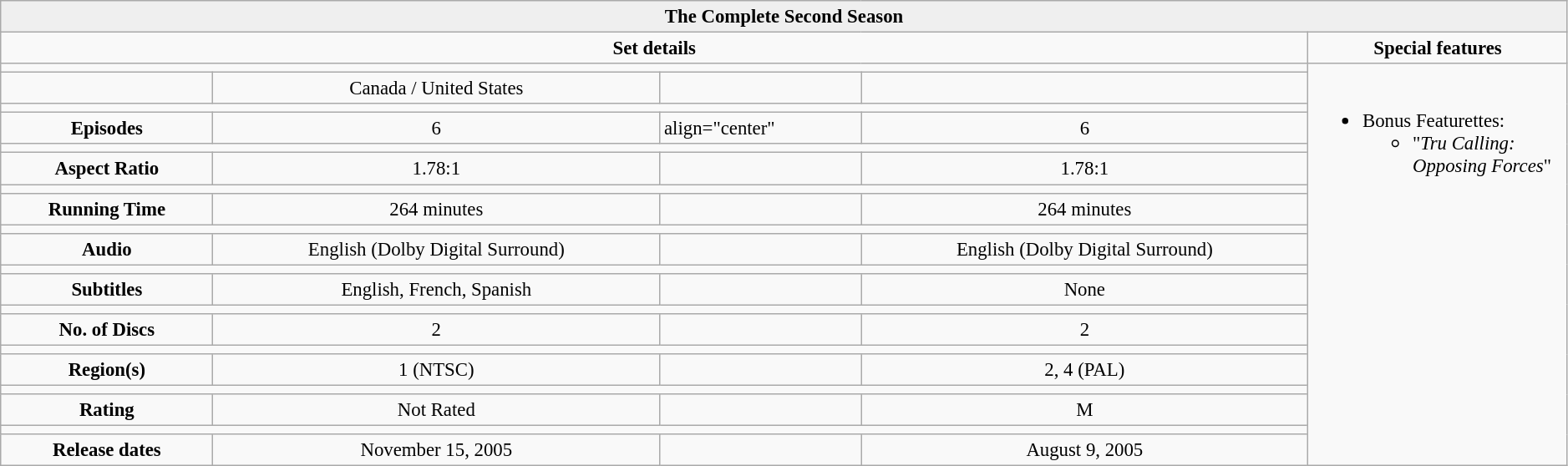<table class="wikitable" width="99%" style="font-size: 95%;">
<tr style="background:#EFEFEF">
<td colspan="7" align="center"><strong>The Complete Second Season</strong></td>
</tr>
<tr>
<td align="center" width="300" colspan="4"><strong>Set details</strong></td>
<td width="200" align="center"><strong>Special features</strong></td>
</tr>
<tr valign="top">
<td colspan="4" align="left" width="200"></td>
<td rowspan="20" align="left" width="200"><br><ul><li>Bonus Featurettes:<ul><li>"<em>Tru Calling: Opposing Forces</em>"</li></ul></li></ul></td>
</tr>
<tr>
<td align="center"></td>
<td align="center">  Canada / United States</td>
<td align="center"></td>
<td align="center"></td>
</tr>
<tr>
<td colspan="4" align="center"></td>
</tr>
<tr>
<td align="center"><strong>Episodes</strong></td>
<td align="center">6</td>
<td>align="center" </td>
<td align="center">6</td>
</tr>
<tr>
<td colspan="4" align="center"></td>
</tr>
<tr>
<td align="center"><strong>Aspect Ratio</strong></td>
<td align="center">1.78:1</td>
<td align="center"></td>
<td align="center">1.78:1</td>
</tr>
<tr>
<td colspan="4" align="center"></td>
</tr>
<tr>
<td align="center"><strong>Running Time</strong></td>
<td align="center">264 minutes</td>
<td align="center"></td>
<td align="center">264 minutes</td>
</tr>
<tr>
<td colspan="4" align="center"></td>
</tr>
<tr>
<td align="center"><strong>Audio</strong></td>
<td align="center">English (Dolby Digital Surround)</td>
<td align="center"></td>
<td align="center">English (Dolby Digital Surround)</td>
</tr>
<tr>
<td colspan="4" align="center"></td>
</tr>
<tr>
<td align="center"><strong>Subtitles</strong></td>
<td align="center">English, French, Spanish</td>
<td align="center"></td>
<td align="center">None</td>
</tr>
<tr>
<td colspan="4" align="center"></td>
</tr>
<tr>
<td align="center"><strong>No. of Discs</strong></td>
<td align="center">2</td>
<td align="center"></td>
<td align="center">2</td>
</tr>
<tr>
<td colspan="4" align="center"></td>
</tr>
<tr>
<td align="center"><strong>Region(s)</strong></td>
<td align="center">1 (NTSC)</td>
<td align="center"></td>
<td align="center">2, 4 (PAL)</td>
</tr>
<tr>
<td colspan="4" align="center"></td>
</tr>
<tr>
<td align="center"><strong>Rating</strong></td>
<td align="center">Not Rated</td>
<td align="center"></td>
<td align="center">M</td>
</tr>
<tr>
<td colspan="4" align="center"></td>
</tr>
<tr>
<td align="center"><strong>Release dates</strong></td>
<td align="center">November 15, 2005</td>
<td align="center"></td>
<td align="center">August 9, 2005</td>
</tr>
</table>
